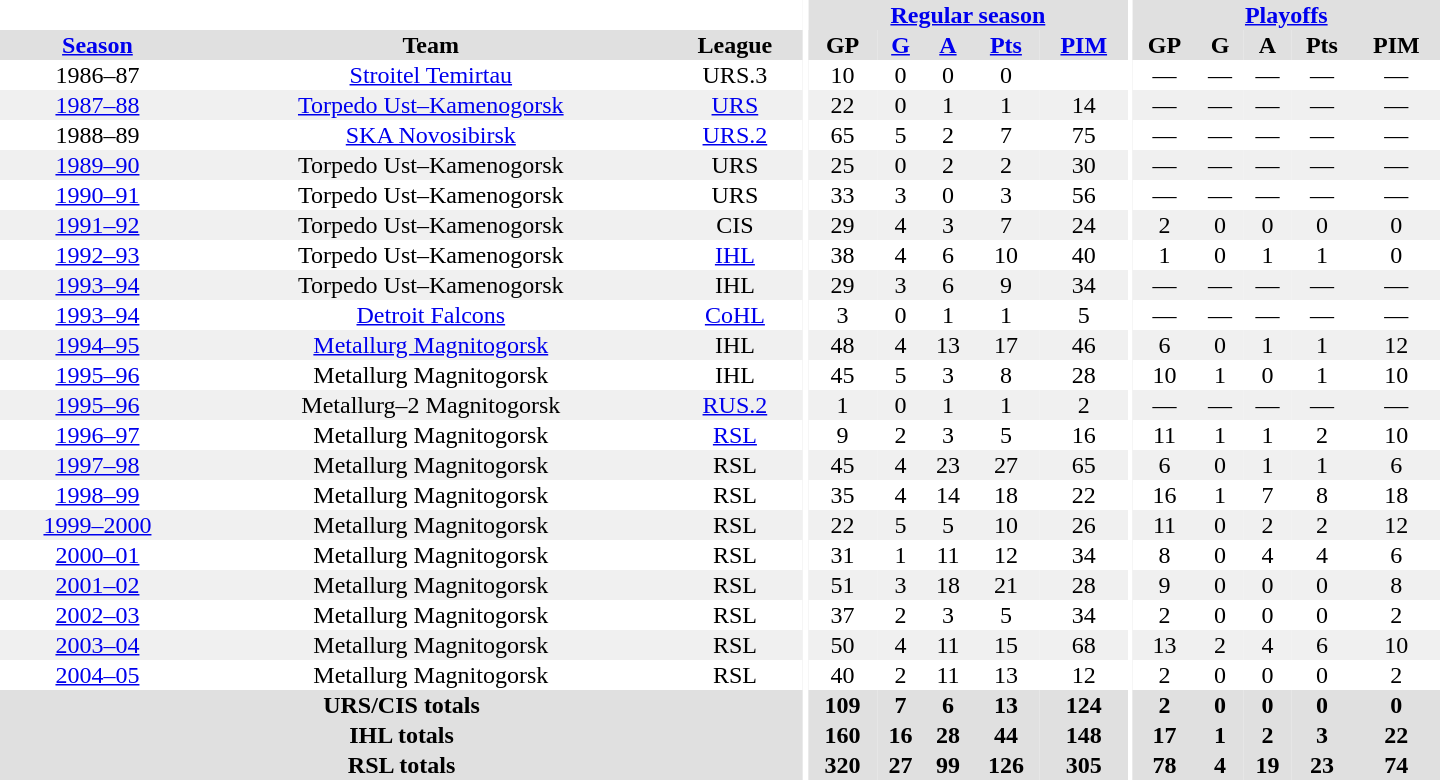<table border="0" cellpadding="1" cellspacing="0" style="text-align:center; width:60em">
<tr bgcolor="#e0e0e0">
<th colspan="3" bgcolor="#ffffff"></th>
<th rowspan="99" bgcolor="#ffffff"></th>
<th colspan="5"><a href='#'>Regular season</a></th>
<th rowspan="99" bgcolor="#ffffff"></th>
<th colspan="5"><a href='#'>Playoffs</a></th>
</tr>
<tr bgcolor="#e0e0e0">
<th><a href='#'>Season</a></th>
<th>Team</th>
<th>League</th>
<th>GP</th>
<th><a href='#'>G</a></th>
<th><a href='#'>A</a></th>
<th><a href='#'>Pts</a></th>
<th><a href='#'>PIM</a></th>
<th>GP</th>
<th>G</th>
<th>A</th>
<th>Pts</th>
<th>PIM</th>
</tr>
<tr>
<td>1986–87</td>
<td><a href='#'>Stroitel Temirtau</a></td>
<td>URS.3</td>
<td>10</td>
<td>0</td>
<td>0</td>
<td>0</td>
<td></td>
<td>—</td>
<td>—</td>
<td>—</td>
<td>—</td>
<td>—</td>
</tr>
<tr bgcolor="#f0f0f0">
<td><a href='#'>1987–88</a></td>
<td><a href='#'>Torpedo Ust–Kamenogorsk</a></td>
<td><a href='#'>URS</a></td>
<td>22</td>
<td>0</td>
<td>1</td>
<td>1</td>
<td>14</td>
<td>—</td>
<td>—</td>
<td>—</td>
<td>—</td>
<td>—</td>
</tr>
<tr>
<td>1988–89</td>
<td><a href='#'>SKA Novosibirsk</a></td>
<td><a href='#'>URS.2</a></td>
<td>65</td>
<td>5</td>
<td>2</td>
<td>7</td>
<td>75</td>
<td>—</td>
<td>—</td>
<td>—</td>
<td>—</td>
<td>—</td>
</tr>
<tr bgcolor="#f0f0f0">
<td><a href='#'>1989–90</a></td>
<td>Torpedo Ust–Kamenogorsk</td>
<td>URS</td>
<td>25</td>
<td>0</td>
<td>2</td>
<td>2</td>
<td>30</td>
<td>—</td>
<td>—</td>
<td>—</td>
<td>—</td>
<td>—</td>
</tr>
<tr>
<td><a href='#'>1990–91</a></td>
<td>Torpedo Ust–Kamenogorsk</td>
<td>URS</td>
<td>33</td>
<td>3</td>
<td>0</td>
<td>3</td>
<td>56</td>
<td>—</td>
<td>—</td>
<td>—</td>
<td>—</td>
<td>—</td>
</tr>
<tr bgcolor="#f0f0f0">
<td><a href='#'>1991–92</a></td>
<td>Torpedo Ust–Kamenogorsk</td>
<td>CIS</td>
<td>29</td>
<td>4</td>
<td>3</td>
<td>7</td>
<td>24</td>
<td>2</td>
<td>0</td>
<td>0</td>
<td>0</td>
<td>0</td>
</tr>
<tr>
<td><a href='#'>1992–93</a></td>
<td>Torpedo Ust–Kamenogorsk</td>
<td><a href='#'>IHL</a></td>
<td>38</td>
<td>4</td>
<td>6</td>
<td>10</td>
<td>40</td>
<td>1</td>
<td>0</td>
<td>1</td>
<td>1</td>
<td>0</td>
</tr>
<tr bgcolor="#f0f0f0">
<td><a href='#'>1993–94</a></td>
<td>Torpedo Ust–Kamenogorsk</td>
<td>IHL</td>
<td>29</td>
<td>3</td>
<td>6</td>
<td>9</td>
<td>34</td>
<td>—</td>
<td>—</td>
<td>—</td>
<td>—</td>
<td>—</td>
</tr>
<tr>
<td><a href='#'>1993–94</a></td>
<td><a href='#'>Detroit Falcons</a></td>
<td><a href='#'>CoHL</a></td>
<td>3</td>
<td>0</td>
<td>1</td>
<td>1</td>
<td>5</td>
<td>—</td>
<td>—</td>
<td>—</td>
<td>—</td>
<td>—</td>
</tr>
<tr bgcolor="#f0f0f0">
<td><a href='#'>1994–95</a></td>
<td><a href='#'>Metallurg Magnitogorsk</a></td>
<td>IHL</td>
<td>48</td>
<td>4</td>
<td>13</td>
<td>17</td>
<td>46</td>
<td>6</td>
<td>0</td>
<td>1</td>
<td>1</td>
<td>12</td>
</tr>
<tr>
<td><a href='#'>1995–96</a></td>
<td>Metallurg Magnitogorsk</td>
<td>IHL</td>
<td>45</td>
<td>5</td>
<td>3</td>
<td>8</td>
<td>28</td>
<td>10</td>
<td>1</td>
<td>0</td>
<td>1</td>
<td>10</td>
</tr>
<tr bgcolor="#f0f0f0">
<td><a href='#'>1995–96</a></td>
<td>Metallurg–2 Magnitogorsk</td>
<td><a href='#'>RUS.2</a></td>
<td>1</td>
<td>0</td>
<td>1</td>
<td>1</td>
<td>2</td>
<td>—</td>
<td>—</td>
<td>—</td>
<td>—</td>
<td>—</td>
</tr>
<tr>
<td><a href='#'>1996–97</a></td>
<td>Metallurg Magnitogorsk</td>
<td><a href='#'>RSL</a></td>
<td>9</td>
<td>2</td>
<td>3</td>
<td>5</td>
<td>16</td>
<td>11</td>
<td>1</td>
<td>1</td>
<td>2</td>
<td>10</td>
</tr>
<tr bgcolor="#f0f0f0">
<td><a href='#'>1997–98</a></td>
<td>Metallurg Magnitogorsk</td>
<td>RSL</td>
<td>45</td>
<td>4</td>
<td>23</td>
<td>27</td>
<td>65</td>
<td>6</td>
<td>0</td>
<td>1</td>
<td>1</td>
<td>6</td>
</tr>
<tr>
<td><a href='#'>1998–99</a></td>
<td>Metallurg Magnitogorsk</td>
<td>RSL</td>
<td>35</td>
<td>4</td>
<td>14</td>
<td>18</td>
<td>22</td>
<td>16</td>
<td>1</td>
<td>7</td>
<td>8</td>
<td>18</td>
</tr>
<tr bgcolor="#f0f0f0">
<td><a href='#'>1999–2000</a></td>
<td>Metallurg Magnitogorsk</td>
<td>RSL</td>
<td>22</td>
<td>5</td>
<td>5</td>
<td>10</td>
<td>26</td>
<td>11</td>
<td>0</td>
<td>2</td>
<td>2</td>
<td>12</td>
</tr>
<tr>
<td><a href='#'>2000–01</a></td>
<td>Metallurg Magnitogorsk</td>
<td>RSL</td>
<td>31</td>
<td>1</td>
<td>11</td>
<td>12</td>
<td>34</td>
<td>8</td>
<td>0</td>
<td>4</td>
<td>4</td>
<td>6</td>
</tr>
<tr bgcolor="#f0f0f0">
<td><a href='#'>2001–02</a></td>
<td>Metallurg Magnitogorsk</td>
<td>RSL</td>
<td>51</td>
<td>3</td>
<td>18</td>
<td>21</td>
<td>28</td>
<td>9</td>
<td>0</td>
<td>0</td>
<td>0</td>
<td>8</td>
</tr>
<tr>
<td><a href='#'>2002–03</a></td>
<td>Metallurg Magnitogorsk</td>
<td>RSL</td>
<td>37</td>
<td>2</td>
<td>3</td>
<td>5</td>
<td>34</td>
<td>2</td>
<td>0</td>
<td>0</td>
<td>0</td>
<td>2</td>
</tr>
<tr bgcolor="#f0f0f0">
<td><a href='#'>2003–04</a></td>
<td>Metallurg Magnitogorsk</td>
<td>RSL</td>
<td>50</td>
<td>4</td>
<td>11</td>
<td>15</td>
<td>68</td>
<td>13</td>
<td>2</td>
<td>4</td>
<td>6</td>
<td>10</td>
</tr>
<tr>
<td><a href='#'>2004–05</a></td>
<td>Metallurg Magnitogorsk</td>
<td>RSL</td>
<td>40</td>
<td>2</td>
<td>11</td>
<td>13</td>
<td>12</td>
<td>2</td>
<td>0</td>
<td>0</td>
<td>0</td>
<td>2</td>
</tr>
<tr bgcolor="#e0e0e0">
<th colspan="3">URS/CIS totals</th>
<th>109</th>
<th>7</th>
<th>6</th>
<th>13</th>
<th>124</th>
<th>2</th>
<th>0</th>
<th>0</th>
<th>0</th>
<th>0</th>
</tr>
<tr bgcolor="#e0e0e0">
<th colspan="3">IHL totals</th>
<th>160</th>
<th>16</th>
<th>28</th>
<th>44</th>
<th>148</th>
<th>17</th>
<th>1</th>
<th>2</th>
<th>3</th>
<th>22</th>
</tr>
<tr bgcolor="#e0e0e0">
<th colspan="3">RSL totals</th>
<th>320</th>
<th>27</th>
<th>99</th>
<th>126</th>
<th>305</th>
<th>78</th>
<th>4</th>
<th>19</th>
<th>23</th>
<th>74</th>
</tr>
</table>
